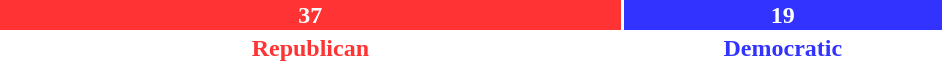<table style="width:50%">
<tr>
<td scope="row" colspan="3" style="text-align:center"></td>
</tr>
<tr>
<td scope="row" style="background:#F33; width:66.1%; text-align:center; color:white"><strong>37</strong></td>
<td style="background:#33F; width:33.9%; text-align:center; color:white"><strong>19</strong></td>
</tr>
<tr>
<td scope="row" style="text-align:center; color:#F33"><strong>Republican</strong></td>
<td style="text-align:center; color:#33F"><strong>Democratic</strong></td>
</tr>
</table>
